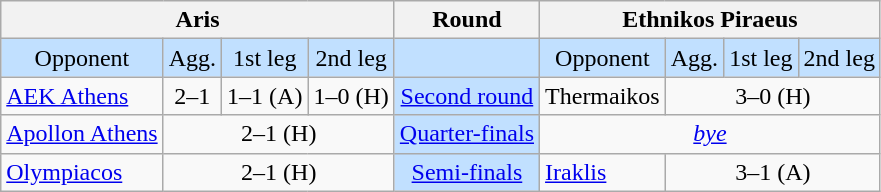<table class="wikitable" style="text-align:center">
<tr>
<th colspan="4">Aris</th>
<th>Round</th>
<th colspan="4">Ethnikos Piraeus</th>
</tr>
<tr style="background:#C1E0FF">
<td>Opponent</td>
<td>Agg.</td>
<td>1st leg</td>
<td>2nd leg</td>
<td></td>
<td>Opponent</td>
<td>Agg.</td>
<td>1st leg</td>
<td>2nd leg</td>
</tr>
<tr>
<td style="text-align:left"><a href='#'>AEK Athens</a></td>
<td>2–1</td>
<td>1–1  (A)</td>
<td>1–0 (H)</td>
<td style="background:#C1E0FF"><a href='#'>Second round</a></td>
<td style="text-align:left">Thermaikos</td>
<td colspan=3>3–0 (H)</td>
</tr>
<tr>
<td style="text-align:left"><a href='#'>Apollon Athens</a></td>
<td colspan=3>2–1 (H)</td>
<td style="background:#C1E0FF"><a href='#'>Quarter-finals</a></td>
<td colspan=4><em><a href='#'>bye</a></em></td>
</tr>
<tr>
<td style="text-align:left"><a href='#'>Olympiacos</a></td>
<td colspan=3>2–1 (H)</td>
<td style="background:#C1E0FF"><a href='#'>Semi-finals</a></td>
<td style="text-align:left"><a href='#'>Iraklis</a></td>
<td colspan=3>3–1 (A)</td>
</tr>
</table>
